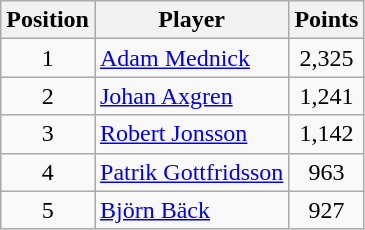<table class="wikitable">
<tr>
<th>Position</th>
<th>Player</th>
<th>Points</th>
</tr>
<tr>
<td align=center>1</td>
<td> <a href='#'>Adam Mednick</a></td>
<td align=center>2,325</td>
</tr>
<tr>
<td align=center>2</td>
<td> <a href='#'>Johan Axgren</a></td>
<td align=center>1,241</td>
</tr>
<tr>
<td align=center>3</td>
<td> <a href='#'>Robert Jonsson</a></td>
<td align=center>1,142</td>
</tr>
<tr>
<td align=center>4</td>
<td> <a href='#'>Patrik Gottfridsson</a></td>
<td align=center>963</td>
</tr>
<tr>
<td align=center>5</td>
<td> <a href='#'>Björn Bäck</a></td>
<td align=center>927</td>
</tr>
</table>
